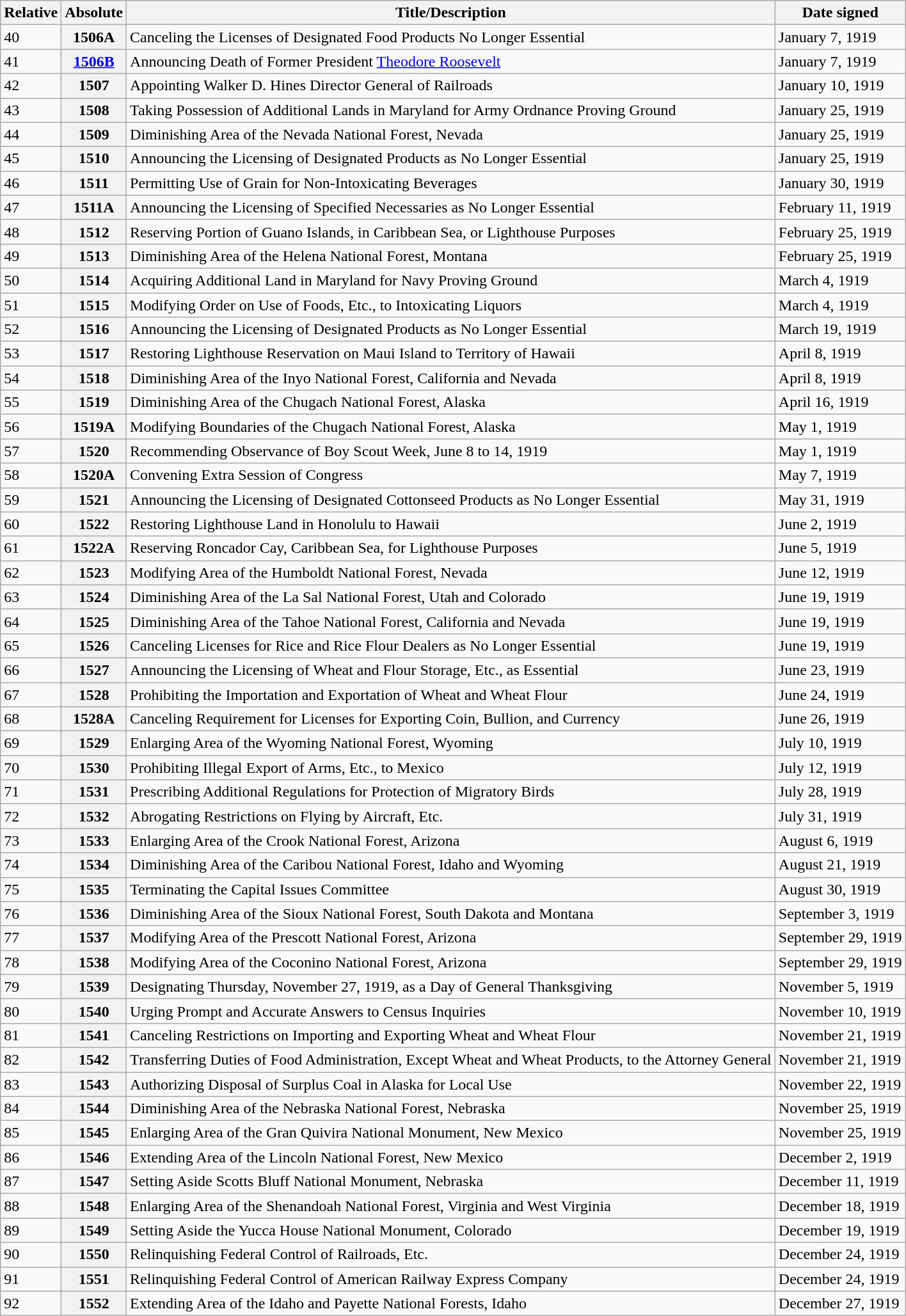<table class="wikitable">
<tr>
<th>Relative </th>
<th>Absolute </th>
<th>Title/Description</th>
<th>Date signed</th>
</tr>
<tr>
<td>40</td>
<th>1506A</th>
<td>Canceling the Licenses of Designated Food Products No Longer Essential</td>
<td>January 7, 1919</td>
</tr>
<tr>
<td>41</td>
<th><a href='#'>1506B</a></th>
<td>Announcing Death of Former President <a href='#'>Theodore Roosevelt</a></td>
<td>January 7, 1919</td>
</tr>
<tr>
<td>42</td>
<th>1507</th>
<td>Appointing Walker D. Hines Director General of Railroads</td>
<td>January 10, 1919</td>
</tr>
<tr>
<td>43</td>
<th>1508</th>
<td>Taking Possession of Additional Lands in Maryland for Army Ordnance Proving Ground</td>
<td>January 25, 1919</td>
</tr>
<tr>
<td>44</td>
<th>1509</th>
<td>Diminishing Area of the Nevada National Forest, Nevada</td>
<td>January 25, 1919</td>
</tr>
<tr>
<td>45</td>
<th>1510</th>
<td>Announcing the Licensing of Designated Products as No Longer Essential</td>
<td>January 25, 1919</td>
</tr>
<tr>
<td>46</td>
<th>1511</th>
<td>Permitting Use of Grain for Non-Intoxicating Beverages</td>
<td>January 30, 1919</td>
</tr>
<tr>
<td>47</td>
<th>1511A</th>
<td>Announcing the Licensing of Specified Necessaries as No Longer Essential</td>
<td>February 11, 1919</td>
</tr>
<tr>
<td>48</td>
<th>1512</th>
<td>Reserving Portion of Guano Islands, in Caribbean Sea, or Lighthouse Purposes</td>
<td>February 25, 1919</td>
</tr>
<tr>
<td>49</td>
<th>1513</th>
<td>Diminishing Area of the Helena National Forest, Montana</td>
<td>February 25, 1919</td>
</tr>
<tr>
<td>50</td>
<th>1514</th>
<td>Acquiring Additional Land in Maryland for Navy Proving Ground</td>
<td>March 4, 1919</td>
</tr>
<tr>
<td>51</td>
<th>1515</th>
<td>Modifying Order on Use of Foods, Etc., to Intoxicating Liquors</td>
<td>March 4, 1919</td>
</tr>
<tr>
<td>52</td>
<th>1516</th>
<td>Announcing the Licensing of Designated Products as No Longer Essential</td>
<td>March 19, 1919</td>
</tr>
<tr>
<td>53</td>
<th>1517</th>
<td>Restoring Lighthouse Reservation on Maui Island to Territory of Hawaii</td>
<td>April 8, 1919</td>
</tr>
<tr>
<td>54</td>
<th>1518</th>
<td>Diminishing Area of the Inyo National Forest, California and Nevada</td>
<td>April 8, 1919</td>
</tr>
<tr>
<td>55</td>
<th>1519</th>
<td>Diminishing Area of the Chugach National Forest, Alaska</td>
<td>April 16, 1919</td>
</tr>
<tr>
<td>56</td>
<th>1519A</th>
<td>Modifying Boundaries of the Chugach National Forest, Alaska</td>
<td>May 1, 1919</td>
</tr>
<tr>
<td>57</td>
<th>1520</th>
<td>Recommending Observance of Boy Scout Week, June 8 to 14, 1919</td>
<td>May 1, 1919</td>
</tr>
<tr>
<td>58</td>
<th>1520A</th>
<td>Convening Extra Session of Congress</td>
<td>May 7, 1919</td>
</tr>
<tr>
<td>59</td>
<th>1521</th>
<td>Announcing the Licensing of Designated Cottonseed Products as No Longer Essential</td>
<td>May 31, 1919</td>
</tr>
<tr>
<td>60</td>
<th>1522</th>
<td>Restoring Lighthouse Land in Honolulu to Hawaii</td>
<td>June 2, 1919</td>
</tr>
<tr>
<td>61</td>
<th>1522A</th>
<td>Reserving Roncador Cay, Caribbean Sea, for Lighthouse Purposes</td>
<td>June 5, 1919</td>
</tr>
<tr>
<td>62</td>
<th>1523</th>
<td>Modifying Area of the Humboldt National Forest, Nevada</td>
<td>June 12, 1919</td>
</tr>
<tr>
<td>63</td>
<th>1524</th>
<td>Diminishing Area of the La Sal National Forest, Utah and Colorado</td>
<td>June 19, 1919</td>
</tr>
<tr>
<td>64</td>
<th>1525</th>
<td>Diminishing Area of the Tahoe National Forest, California and Nevada</td>
<td>June 19, 1919</td>
</tr>
<tr>
<td>65</td>
<th>1526</th>
<td>Canceling Licenses for Rice and Rice Flour Dealers as No Longer Essential</td>
<td>June 19, 1919</td>
</tr>
<tr>
<td>66</td>
<th>1527</th>
<td>Announcing the Licensing of Wheat and Flour Storage, Etc., as Essential</td>
<td>June 23, 1919</td>
</tr>
<tr>
<td>67</td>
<th>1528</th>
<td>Prohibiting the Importation and Exportation of Wheat and Wheat Flour</td>
<td>June 24, 1919</td>
</tr>
<tr>
<td>68</td>
<th>1528A</th>
<td>Canceling Requirement for Licenses for Exporting Coin, Bullion, and Currency</td>
<td>June 26, 1919</td>
</tr>
<tr>
<td>69</td>
<th>1529</th>
<td>Enlarging Area of the Wyoming National Forest, Wyoming</td>
<td>July 10, 1919</td>
</tr>
<tr>
<td>70</td>
<th>1530</th>
<td>Prohibiting Illegal Export of Arms, Etc., to Mexico</td>
<td>July 12, 1919</td>
</tr>
<tr>
<td>71</td>
<th>1531</th>
<td>Prescribing Additional Regulations for Protection of Migratory Birds</td>
<td>July 28, 1919</td>
</tr>
<tr>
<td>72</td>
<th>1532</th>
<td>Abrogating Restrictions on Flying by Aircraft, Etc.</td>
<td>July 31, 1919</td>
</tr>
<tr>
<td>73</td>
<th>1533</th>
<td>Enlarging Area of the Crook National Forest, Arizona</td>
<td>August 6, 1919</td>
</tr>
<tr>
<td>74</td>
<th>1534</th>
<td>Diminishing Area of the Caribou National Forest, Idaho and Wyoming</td>
<td>August 21, 1919</td>
</tr>
<tr>
<td>75</td>
<th>1535</th>
<td>Terminating the Capital Issues Committee</td>
<td>August 30, 1919</td>
</tr>
<tr>
<td>76</td>
<th>1536</th>
<td>Diminishing Area of the Sioux National Forest, South Dakota and Montana</td>
<td>September 3, 1919</td>
</tr>
<tr>
<td>77</td>
<th>1537</th>
<td>Modifying Area of the Prescott National Forest, Arizona</td>
<td>September 29, 1919</td>
</tr>
<tr>
<td>78</td>
<th>1538</th>
<td>Modifying Area of the Coconino National Forest, Arizona</td>
<td>September 29, 1919</td>
</tr>
<tr>
<td>79</td>
<th>1539</th>
<td>Designating Thursday, November 27, 1919, as a Day of General Thanksgiving</td>
<td>November 5, 1919</td>
</tr>
<tr>
<td>80</td>
<th>1540</th>
<td>Urging Prompt and Accurate Answers to Census Inquiries</td>
<td>November 10, 1919</td>
</tr>
<tr>
<td>81</td>
<th>1541</th>
<td>Canceling Restrictions on Importing and Exporting Wheat and Wheat Flour</td>
<td>November 21, 1919</td>
</tr>
<tr>
<td>82</td>
<th>1542</th>
<td>Transferring Duties of Food Administration, Except Wheat and Wheat Products, to the Attorney General</td>
<td>November 21, 1919</td>
</tr>
<tr>
<td>83</td>
<th>1543</th>
<td>Authorizing Disposal of Surplus Coal in Alaska for Local Use</td>
<td>November 22, 1919</td>
</tr>
<tr>
<td>84</td>
<th>1544</th>
<td>Diminishing Area of the Nebraska National Forest, Nebraska</td>
<td>November 25, 1919</td>
</tr>
<tr>
<td>85</td>
<th>1545</th>
<td>Enlarging Area of the Gran Quivira National Monument, New Mexico</td>
<td>November 25, 1919</td>
</tr>
<tr>
<td>86</td>
<th>1546</th>
<td>Extending Area of the Lincoln National Forest, New Mexico</td>
<td>December 2, 1919</td>
</tr>
<tr>
<td>87</td>
<th>1547</th>
<td>Setting Aside Scotts Bluff National Monument, Nebraska</td>
<td>December 11, 1919</td>
</tr>
<tr>
<td>88</td>
<th>1548</th>
<td>Enlarging Area of the Shenandoah National Forest, Virginia and West Virginia</td>
<td>December 18, 1919</td>
</tr>
<tr>
<td>89</td>
<th>1549</th>
<td>Setting Aside the Yucca House National Monument, Colorado</td>
<td>December 19, 1919</td>
</tr>
<tr>
<td>90</td>
<th>1550</th>
<td>Relinquishing Federal Control of Railroads, Etc.</td>
<td>December 24, 1919</td>
</tr>
<tr>
<td>91</td>
<th>1551</th>
<td>Relinquishing Federal Control of American Railway Express Company</td>
<td>December 24, 1919</td>
</tr>
<tr>
<td>92</td>
<th>1552</th>
<td>Extending Area of the Idaho and Payette National Forests, Idaho</td>
<td>December 27, 1919</td>
</tr>
</table>
